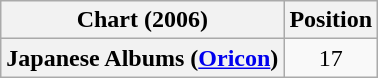<table class="wikitable plainrowheaders" style="text-align:center">
<tr>
<th scope="col">Chart (2006)</th>
<th scope="col">Position</th>
</tr>
<tr>
<th scope="row">Japanese Albums (<a href='#'>Oricon</a>)</th>
<td>17</td>
</tr>
</table>
